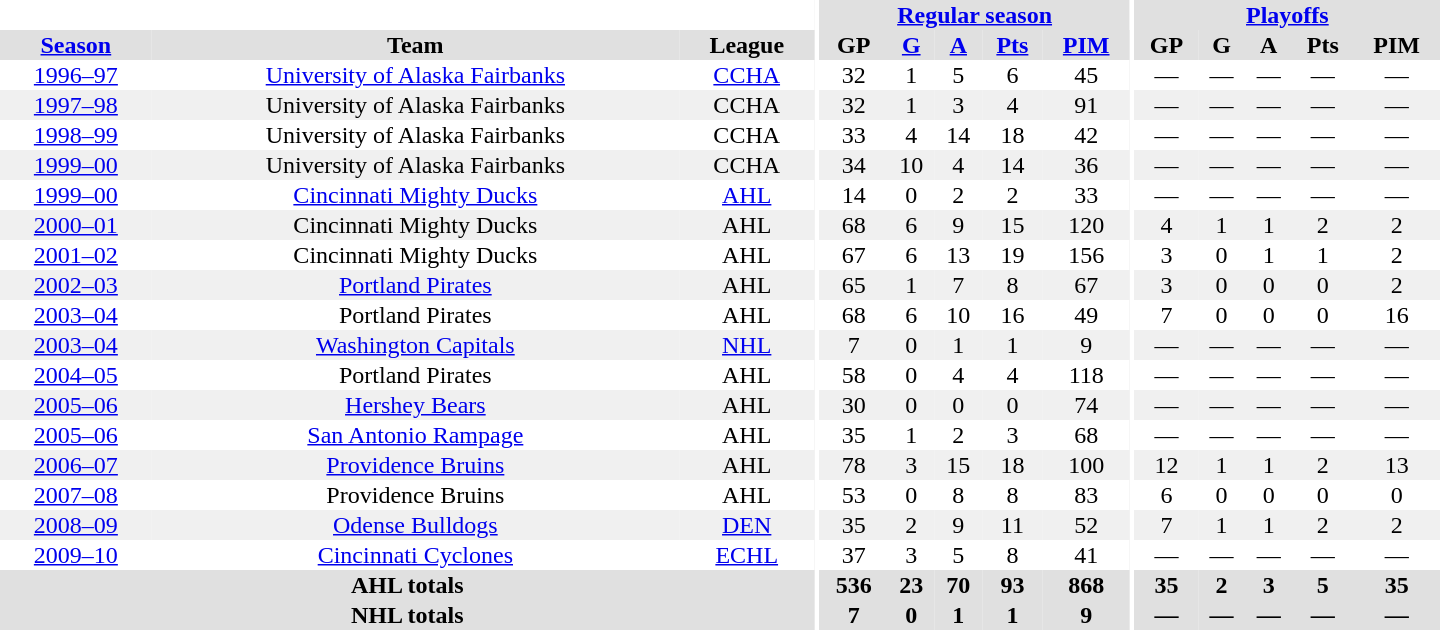<table border="0" cellpadding="1" cellspacing="0" style="text-align:center; width:60em">
<tr bgcolor="#e0e0e0">
<th colspan="3" bgcolor="#ffffff"></th>
<th rowspan="99" bgcolor="#ffffff"></th>
<th colspan="5"><a href='#'>Regular season</a></th>
<th rowspan="99" bgcolor="#ffffff"></th>
<th colspan="5"><a href='#'>Playoffs</a></th>
</tr>
<tr bgcolor="#e0e0e0">
<th><a href='#'>Season</a></th>
<th>Team</th>
<th>League</th>
<th>GP</th>
<th><a href='#'>G</a></th>
<th><a href='#'>A</a></th>
<th><a href='#'>Pts</a></th>
<th><a href='#'>PIM</a></th>
<th>GP</th>
<th>G</th>
<th>A</th>
<th>Pts</th>
<th>PIM</th>
</tr>
<tr>
<td><a href='#'>1996–97</a></td>
<td><a href='#'>University of Alaska Fairbanks</a></td>
<td><a href='#'>CCHA</a></td>
<td>32</td>
<td>1</td>
<td>5</td>
<td>6</td>
<td>45</td>
<td>—</td>
<td>—</td>
<td>—</td>
<td>—</td>
<td>—</td>
</tr>
<tr bgcolor="#f0f0f0">
<td><a href='#'>1997–98</a></td>
<td>University of Alaska Fairbanks</td>
<td>CCHA</td>
<td>32</td>
<td>1</td>
<td>3</td>
<td>4</td>
<td>91</td>
<td>—</td>
<td>—</td>
<td>—</td>
<td>—</td>
<td>—</td>
</tr>
<tr>
<td><a href='#'>1998–99</a></td>
<td>University of Alaska Fairbanks</td>
<td>CCHA</td>
<td>33</td>
<td>4</td>
<td>14</td>
<td>18</td>
<td>42</td>
<td>—</td>
<td>—</td>
<td>—</td>
<td>—</td>
<td>—</td>
</tr>
<tr bgcolor="#f0f0f0">
<td><a href='#'>1999–00</a></td>
<td>University of Alaska Fairbanks</td>
<td>CCHA</td>
<td>34</td>
<td>10</td>
<td>4</td>
<td>14</td>
<td>36</td>
<td>—</td>
<td>—</td>
<td>—</td>
<td>—</td>
<td>—</td>
</tr>
<tr>
<td><a href='#'>1999–00</a></td>
<td><a href='#'>Cincinnati Mighty Ducks</a></td>
<td><a href='#'>AHL</a></td>
<td>14</td>
<td>0</td>
<td>2</td>
<td>2</td>
<td>33</td>
<td>—</td>
<td>—</td>
<td>—</td>
<td>—</td>
<td>—</td>
</tr>
<tr bgcolor="#f0f0f0">
<td><a href='#'>2000–01</a></td>
<td>Cincinnati Mighty Ducks</td>
<td>AHL</td>
<td>68</td>
<td>6</td>
<td>9</td>
<td>15</td>
<td>120</td>
<td>4</td>
<td>1</td>
<td>1</td>
<td>2</td>
<td>2</td>
</tr>
<tr>
<td><a href='#'>2001–02</a></td>
<td>Cincinnati Mighty Ducks</td>
<td>AHL</td>
<td>67</td>
<td>6</td>
<td>13</td>
<td>19</td>
<td>156</td>
<td>3</td>
<td>0</td>
<td>1</td>
<td>1</td>
<td>2</td>
</tr>
<tr bgcolor="#f0f0f0">
<td><a href='#'>2002–03</a></td>
<td><a href='#'>Portland Pirates</a></td>
<td>AHL</td>
<td>65</td>
<td>1</td>
<td>7</td>
<td>8</td>
<td>67</td>
<td>3</td>
<td>0</td>
<td>0</td>
<td>0</td>
<td>2</td>
</tr>
<tr>
<td><a href='#'>2003–04</a></td>
<td>Portland Pirates</td>
<td>AHL</td>
<td>68</td>
<td>6</td>
<td>10</td>
<td>16</td>
<td>49</td>
<td>7</td>
<td>0</td>
<td>0</td>
<td>0</td>
<td>16</td>
</tr>
<tr bgcolor="#f0f0f0">
<td><a href='#'>2003–04</a></td>
<td><a href='#'>Washington Capitals</a></td>
<td><a href='#'>NHL</a></td>
<td>7</td>
<td>0</td>
<td>1</td>
<td>1</td>
<td>9</td>
<td>—</td>
<td>—</td>
<td>—</td>
<td>—</td>
<td>—</td>
</tr>
<tr>
<td><a href='#'>2004–05</a></td>
<td>Portland Pirates</td>
<td>AHL</td>
<td>58</td>
<td>0</td>
<td>4</td>
<td>4</td>
<td>118</td>
<td>—</td>
<td>—</td>
<td>—</td>
<td>—</td>
<td>—</td>
</tr>
<tr bgcolor="#f0f0f0">
<td><a href='#'>2005–06</a></td>
<td><a href='#'>Hershey Bears</a></td>
<td>AHL</td>
<td>30</td>
<td>0</td>
<td>0</td>
<td>0</td>
<td>74</td>
<td>—</td>
<td>—</td>
<td>—</td>
<td>—</td>
<td>—</td>
</tr>
<tr>
<td><a href='#'>2005–06</a></td>
<td><a href='#'>San Antonio Rampage</a></td>
<td>AHL</td>
<td>35</td>
<td>1</td>
<td>2</td>
<td>3</td>
<td>68</td>
<td>—</td>
<td>—</td>
<td>—</td>
<td>—</td>
<td>—</td>
</tr>
<tr bgcolor="#f0f0f0">
<td><a href='#'>2006–07</a></td>
<td><a href='#'>Providence Bruins</a></td>
<td>AHL</td>
<td>78</td>
<td>3</td>
<td>15</td>
<td>18</td>
<td>100</td>
<td>12</td>
<td>1</td>
<td>1</td>
<td>2</td>
<td>13</td>
</tr>
<tr>
<td><a href='#'>2007–08</a></td>
<td>Providence Bruins</td>
<td>AHL</td>
<td>53</td>
<td>0</td>
<td>8</td>
<td>8</td>
<td>83</td>
<td>6</td>
<td>0</td>
<td>0</td>
<td>0</td>
<td>0</td>
</tr>
<tr bgcolor="#f0f0f0">
<td><a href='#'>2008–09</a></td>
<td><a href='#'>Odense Bulldogs</a></td>
<td><a href='#'>DEN</a></td>
<td>35</td>
<td>2</td>
<td>9</td>
<td>11</td>
<td>52</td>
<td>7</td>
<td>1</td>
<td>1</td>
<td>2</td>
<td>2</td>
</tr>
<tr>
<td><a href='#'>2009–10</a></td>
<td><a href='#'>Cincinnati Cyclones</a></td>
<td><a href='#'>ECHL</a></td>
<td>37</td>
<td>3</td>
<td>5</td>
<td>8</td>
<td>41</td>
<td>—</td>
<td>—</td>
<td>—</td>
<td>—</td>
<td>—</td>
</tr>
<tr bgcolor="#e0e0e0">
<th colspan="3">AHL totals</th>
<th>536</th>
<th>23</th>
<th>70</th>
<th>93</th>
<th>868</th>
<th>35</th>
<th>2</th>
<th>3</th>
<th>5</th>
<th>35</th>
</tr>
<tr bgcolor="#e0e0e0">
<th colspan="3">NHL totals</th>
<th>7</th>
<th>0</th>
<th>1</th>
<th>1</th>
<th>9</th>
<th>—</th>
<th>—</th>
<th>—</th>
<th>—</th>
<th>—</th>
</tr>
</table>
